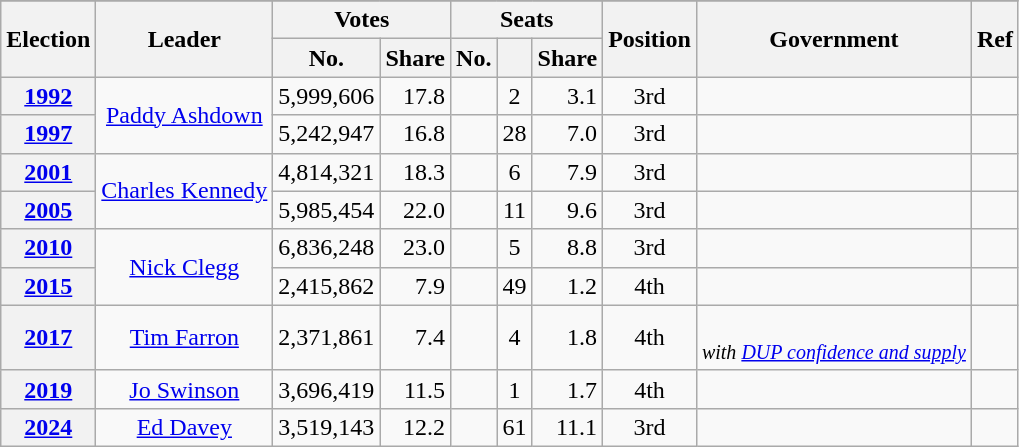<table class="sortable wikitable" style="text-align:center">
<tr>
</tr>
<tr>
<th rowspan=2>Election</th>
<th rowspan=2>Leader</th>
<th colspan=2>Votes</th>
<th colspan=3>Seats</th>
<th rowspan=2>Position</th>
<th rowspan=2>Government</th>
<th rowspan=2>Ref</th>
</tr>
<tr>
<th>No.</th>
<th>Share</th>
<th>No.</th>
<th></th>
<th>Share</th>
</tr>
<tr>
<th><a href='#'>1992</a></th>
<td rowspan=2><a href='#'>Paddy Ashdown</a></td>
<td style="text-align:right;">5,999,606</td>
<td style="text-align:right;">17.8</td>
<td></td>
<td>2</td>
<td style="text-align:right;">3.1</td>
<td> 3rd</td>
<td></td>
<td></td>
</tr>
<tr>
<th><a href='#'>1997</a></th>
<td style="text-align:right;">5,242,947</td>
<td style="text-align:right;">16.8</td>
<td></td>
<td>28</td>
<td style="text-align:right;">7.0</td>
<td> 3rd</td>
<td></td>
<td></td>
</tr>
<tr>
<th><a href='#'>2001</a></th>
<td rowspan=2><a href='#'>Charles Kennedy</a></td>
<td style="text-align:right;">4,814,321</td>
<td style="text-align:right;">18.3</td>
<td></td>
<td>6</td>
<td style="text-align:right;">7.9</td>
<td> 3rd</td>
<td></td>
<td></td>
</tr>
<tr>
<th><a href='#'>2005</a></th>
<td style="text-align:right;">5,985,454</td>
<td style="text-align:right;">22.0</td>
<td></td>
<td>11</td>
<td style="text-align:right;">9.6</td>
<td> 3rd</td>
<td></td>
<td></td>
</tr>
<tr>
<th><a href='#'>2010</a></th>
<td rowspan=2><a href='#'>Nick Clegg</a></td>
<td style="text-align:right;">6,836,248</td>
<td style="text-align:right;">23.0</td>
<td></td>
<td>5</td>
<td style="text-align:right;">8.8</td>
<td> 3rd</td>
<td></td>
<td></td>
</tr>
<tr>
<th><a href='#'>2015</a></th>
<td style="text-align:right;">2,415,862</td>
<td style="text-align:right;">7.9</td>
<td></td>
<td>49</td>
<td style="text-align:right;">1.2</td>
<td> 4th</td>
<td></td>
<td></td>
</tr>
<tr>
<th><a href='#'>2017</a></th>
<td><a href='#'>Tim Farron</a></td>
<td style="text-align:right;">2,371,861</td>
<td style="text-align:right;">7.4</td>
<td></td>
<td>4</td>
<td style="text-align:right;">1.8</td>
<td> 4th</td>
<td><br><small><em>with <a href='#'>DUP confidence and supply</a></em></small></td>
<td></td>
</tr>
<tr>
<th><a href='#'>2019</a></th>
<td><a href='#'>Jo Swinson</a></td>
<td style="text-align:right;">3,696,419</td>
<td style="text-align:right;">11.5</td>
<td></td>
<td>1</td>
<td style="text-align:right;">1.7</td>
<td> 4th</td>
<td></td>
<td></td>
</tr>
<tr>
<th><a href='#'>2024</a></th>
<td><a href='#'>Ed Davey</a></td>
<td style="text-align:right;">3,519,143</td>
<td style="text-align:right;">12.2</td>
<td></td>
<td>61</td>
<td style="text-align:right;">11.1</td>
<td> 3rd</td>
<td></td>
<td></td>
</tr>
</table>
